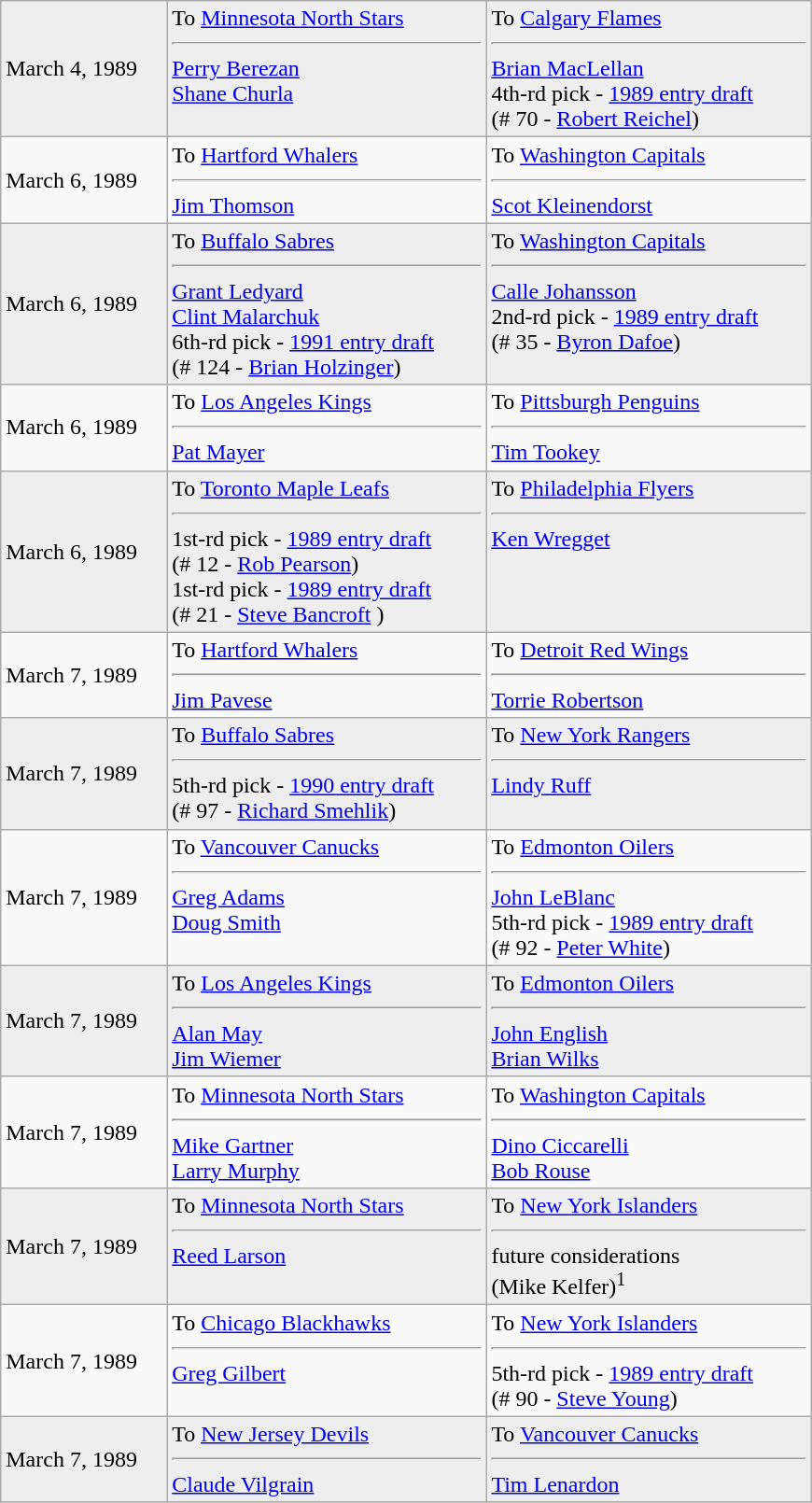<table class="wikitable" style="border:1px solid #999; width:580px;">
<tr style="background:#eee;">
<td>March 4, 1989</td>
<td valign="top">To <a href='#'>Minnesota North Stars</a><hr><a href='#'>Perry Berezan</a><br><a href='#'>Shane Churla</a></td>
<td valign="top">To <a href='#'>Calgary Flames</a><hr><a href='#'>Brian MacLellan</a><br>4th-rd pick - <a href='#'>1989 entry draft</a><br>(# 70 - <a href='#'>Robert Reichel</a>)</td>
</tr>
<tr>
<td>March 6, 1989</td>
<td valign="top">To <a href='#'>Hartford Whalers</a><hr><a href='#'>Jim Thomson</a></td>
<td valign="top">To <a href='#'>Washington Capitals</a><hr><a href='#'>Scot Kleinendorst</a></td>
</tr>
<tr style="background:#eee;">
<td>March 6, 1989</td>
<td valign="top">To <a href='#'>Buffalo Sabres</a><hr><a href='#'>Grant Ledyard</a><br><a href='#'>Clint Malarchuk</a><br>6th-rd pick - <a href='#'>1991 entry draft</a><br>(# 124 - <a href='#'>Brian Holzinger</a>)</td>
<td valign="top">To <a href='#'>Washington Capitals</a><hr><a href='#'>Calle Johansson</a><br>2nd-rd pick - <a href='#'>1989 entry draft</a><br>(# 35 - <a href='#'>Byron Dafoe</a>)</td>
</tr>
<tr>
<td>March 6, 1989</td>
<td valign="top">To <a href='#'>Los Angeles Kings</a><hr><a href='#'>Pat Mayer</a></td>
<td valign="top">To <a href='#'>Pittsburgh Penguins</a><hr><a href='#'>Tim Tookey</a></td>
</tr>
<tr style="background:#eee;">
<td>March 6, 1989</td>
<td valign="top">To <a href='#'>Toronto Maple Leafs</a><hr>1st-rd pick - <a href='#'>1989 entry draft</a><br>(# 12 - <a href='#'>Rob Pearson</a>)<br>1st-rd pick - <a href='#'>1989 entry draft</a><br>(# 21 - <a href='#'>Steve Bancroft</a> )</td>
<td valign="top">To <a href='#'>Philadelphia Flyers</a><hr><a href='#'>Ken Wregget</a></td>
</tr>
<tr>
<td>March 7, 1989</td>
<td valign="top">To <a href='#'>Hartford Whalers</a><hr><a href='#'>Jim Pavese</a></td>
<td valign="top">To <a href='#'>Detroit Red Wings</a><hr><a href='#'>Torrie Robertson</a></td>
</tr>
<tr style="background:#eee;">
<td>March 7, 1989</td>
<td valign="top">To <a href='#'>Buffalo Sabres</a><hr>5th-rd pick - <a href='#'>1990 entry draft</a><br>(# 97 - <a href='#'>Richard Smehlik</a>)</td>
<td valign="top">To <a href='#'>New York Rangers</a><hr><a href='#'>Lindy Ruff</a></td>
</tr>
<tr>
<td>March 7, 1989</td>
<td valign="top">To <a href='#'>Vancouver Canucks</a><hr><a href='#'>Greg Adams</a><br><a href='#'>Doug Smith</a></td>
<td valign="top">To <a href='#'>Edmonton Oilers</a><hr><a href='#'>John LeBlanc</a><br>5th-rd pick - <a href='#'>1989 entry draft</a><br>(# 92 - <a href='#'>Peter White</a>)</td>
</tr>
<tr style="background:#eee;">
<td>March 7, 1989</td>
<td valign="top">To <a href='#'>Los Angeles Kings</a><hr><a href='#'>Alan May</a><br><a href='#'>Jim Wiemer</a></td>
<td valign="top">To <a href='#'>Edmonton Oilers</a><hr><a href='#'>John English</a><br><a href='#'>Brian Wilks</a></td>
</tr>
<tr>
<td>March 7, 1989</td>
<td valign="top">To <a href='#'>Minnesota North Stars</a><hr><a href='#'>Mike Gartner</a><br><a href='#'>Larry Murphy</a></td>
<td valign="top">To <a href='#'>Washington Capitals</a><hr><a href='#'>Dino Ciccarelli</a><br><a href='#'>Bob Rouse</a></td>
</tr>
<tr style="background:#eee;">
<td>March 7, 1989</td>
<td valign="top">To <a href='#'>Minnesota North Stars</a><hr><a href='#'>Reed Larson</a></td>
<td valign="top">To <a href='#'>New York Islanders</a><hr>future considerations<br>(Mike Kelfer)<sup>1</sup></td>
</tr>
<tr>
<td>March 7, 1989</td>
<td valign="top">To <a href='#'>Chicago Blackhawks</a><hr><a href='#'>Greg Gilbert</a></td>
<td valign="top">To <a href='#'>New York Islanders</a><hr>5th-rd pick - <a href='#'>1989 entry draft</a><br>(# 90 - <a href='#'>Steve Young</a>)</td>
</tr>
<tr style="background:#eee;">
<td>March 7, 1989</td>
<td valign="top">To <a href='#'>New Jersey Devils</a><hr><a href='#'>Claude Vilgrain</a></td>
<td valign="top">To <a href='#'>Vancouver Canucks</a><hr><a href='#'>Tim Lenardon</a></td>
</tr>
</table>
